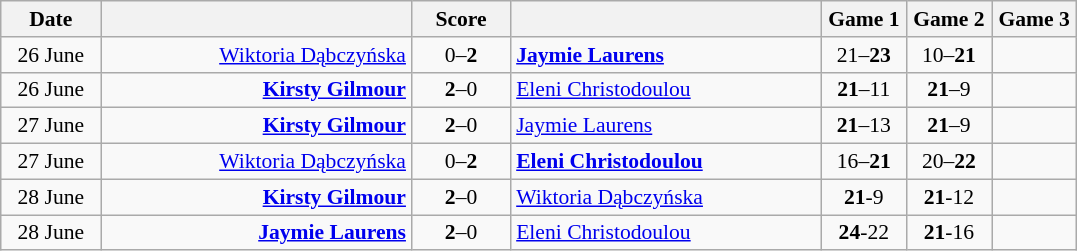<table class="wikitable" style="text-align: center; font-size:90% ">
<tr>
<th width="60">Date</th>
<th align="right" width="200"></th>
<th width="60">Score</th>
<th align="left" width="200"></th>
<th width="50">Game 1</th>
<th width="50">Game 2</th>
<th width="50">Game 3</th>
</tr>
<tr>
<td>26 June</td>
<td align="right"><a href='#'>Wiktoria Dąbczyńska</a> </td>
<td align="center">0–<strong>2</strong></td>
<td align="left"><strong> <a href='#'>Jaymie Laurens</a></strong></td>
<td>21–<strong>23</strong></td>
<td>10–<strong>21</strong></td>
<td></td>
</tr>
<tr>
<td>26 June</td>
<td align="right"><strong><a href='#'>Kirsty Gilmour</a> </strong></td>
<td align="center"><strong>2</strong>–0</td>
<td align="left"> <a href='#'>Eleni Christodoulou</a></td>
<td><strong>21</strong>–11</td>
<td><strong>21</strong>–9</td>
<td></td>
</tr>
<tr>
<td>27 June</td>
<td align="right"><strong><a href='#'>Kirsty Gilmour</a> </strong></td>
<td><strong>2</strong>–0</td>
<td align="left"> <a href='#'>Jaymie Laurens</a></td>
<td><strong>21</strong>–13</td>
<td><strong>21</strong>–9</td>
<td></td>
</tr>
<tr>
<td>27 June</td>
<td align="right"><a href='#'>Wiktoria Dąbczyńska</a> </td>
<td>0–<strong>2</strong></td>
<td align="left"><strong> <a href='#'>Eleni Christodoulou</a></strong></td>
<td>16–<strong>21</strong></td>
<td>20–<strong>22</strong></td>
<td></td>
</tr>
<tr>
<td>28 June</td>
<td align="right"><strong><a href='#'>Kirsty Gilmour</a> </strong></td>
<td><strong>2</strong>–0</td>
<td align="left"> <a href='#'>Wiktoria Dąbczyńska</a></td>
<td><strong>21</strong>-9</td>
<td><strong>21</strong>-12</td>
<td></td>
</tr>
<tr>
<td>28 June</td>
<td align="right"><strong><a href='#'>Jaymie Laurens</a></strong> </td>
<td><strong>2</strong>–0</td>
<td align="left"> <a href='#'>Eleni Christodoulou</a></td>
<td><strong>24</strong>-22</td>
<td><strong>21</strong>-16</td>
<td></td>
</tr>
</table>
